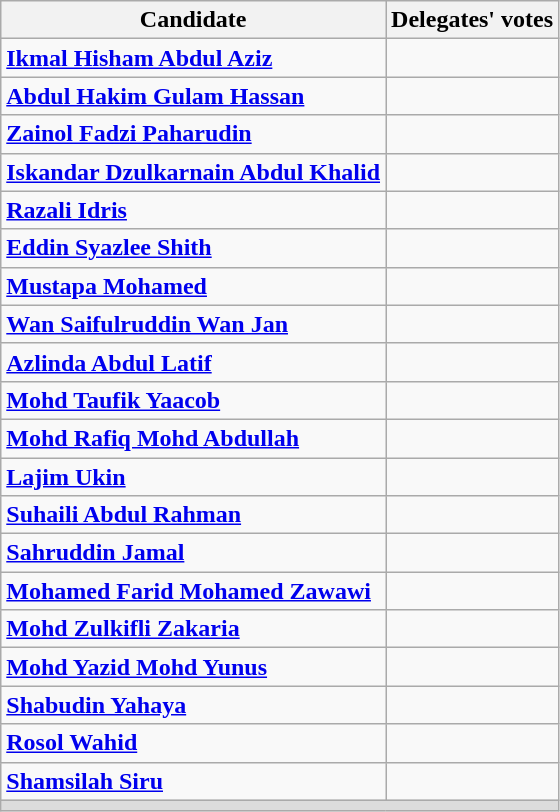<table class="wikitable">
<tr>
<th>Candidate</th>
<th>Delegates' votes</th>
</tr>
<tr>
<td><strong><a href='#'>Ikmal Hisham Abdul Aziz</a></strong></td>
<td colspan="1"></td>
</tr>
<tr>
<td><strong><a href='#'>Abdul Hakim Gulam Hassan</a></strong></td>
<td colspan="1"></td>
</tr>
<tr>
<td><strong><a href='#'>Zainol Fadzi Paharudin</a></strong></td>
<td colspan="1"></td>
</tr>
<tr>
<td><strong><a href='#'>Iskandar Dzulkarnain Abdul Khalid</a></strong></td>
<td colspan="1"></td>
</tr>
<tr>
<td><strong><a href='#'>Razali Idris</a></strong></td>
<td colspan="1"></td>
</tr>
<tr>
<td><strong><a href='#'>Eddin Syazlee Shith</a></strong></td>
<td colspan="1"></td>
</tr>
<tr>
<td><strong><a href='#'>Mustapa Mohamed</a></strong></td>
<td colspan="1"></td>
</tr>
<tr>
<td><strong><a href='#'>Wan Saifulruddin Wan Jan</a></strong></td>
<td colspan="1"></td>
</tr>
<tr>
<td><strong><a href='#'>Azlinda Abdul Latif</a></strong></td>
<td colspan="1"></td>
</tr>
<tr>
<td><strong><a href='#'>Mohd Taufik Yaacob</a></strong></td>
<td colspan="1"></td>
</tr>
<tr>
<td><strong><a href='#'>Mohd Rafiq Mohd Abdullah</a></strong></td>
<td colspan="1"></td>
</tr>
<tr>
<td><strong><a href='#'>Lajim Ukin</a></strong></td>
<td colspan="1"></td>
</tr>
<tr>
<td><strong><a href='#'>Suhaili Abdul Rahman</a></strong></td>
<td colspan="1"></td>
</tr>
<tr>
<td><strong><a href='#'>Sahruddin Jamal</a></strong></td>
<td colspan="1"></td>
</tr>
<tr>
<td><strong><a href='#'>Mohamed Farid Mohamed Zawawi</a></strong></td>
<td colspan="1"></td>
</tr>
<tr>
<td><strong><a href='#'>Mohd Zulkifli Zakaria</a></strong></td>
<td colspan="1"></td>
</tr>
<tr>
<td><strong><a href='#'>Mohd Yazid Mohd Yunus</a></strong></td>
<td colspan="1"></td>
</tr>
<tr>
<td><strong><a href='#'>Shabudin Yahaya</a></strong></td>
<td colspan="1"></td>
</tr>
<tr>
<td><strong><a href='#'>Rosol Wahid</a></strong></td>
<td colspan="1"></td>
</tr>
<tr>
<td><strong><a href='#'>Shamsilah Siru</a></strong></td>
<td colspan="1"></td>
</tr>
<tr>
<td colspan="3" bgcolor="dcdcdc"></td>
</tr>
</table>
